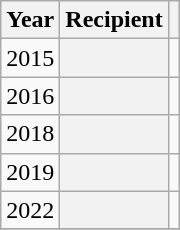<table class="wikitable plainrowheaders sortable" style="text-align:center">
<tr>
<th scope=col>Year</th>
<th scope=col>Recipient</th>
<th scope=col class=unsortable></th>
</tr>
<tr>
<td>2015</td>
<th scope=row style="text-align:center;"></th>
<td></td>
</tr>
<tr>
<td>2016</td>
<th scope=row style="text-align:center;"></th>
<td></td>
</tr>
<tr>
<td>2018</td>
<th scope=row style="text-align:center;"></th>
<td></td>
</tr>
<tr>
<td>2019</td>
<th scope=row style="text-align:center;"></th>
<td></td>
</tr>
<tr>
<td>2022</td>
<th scope=row style="text-align:center;"></th>
<td></td>
</tr>
<tr>
</tr>
</table>
